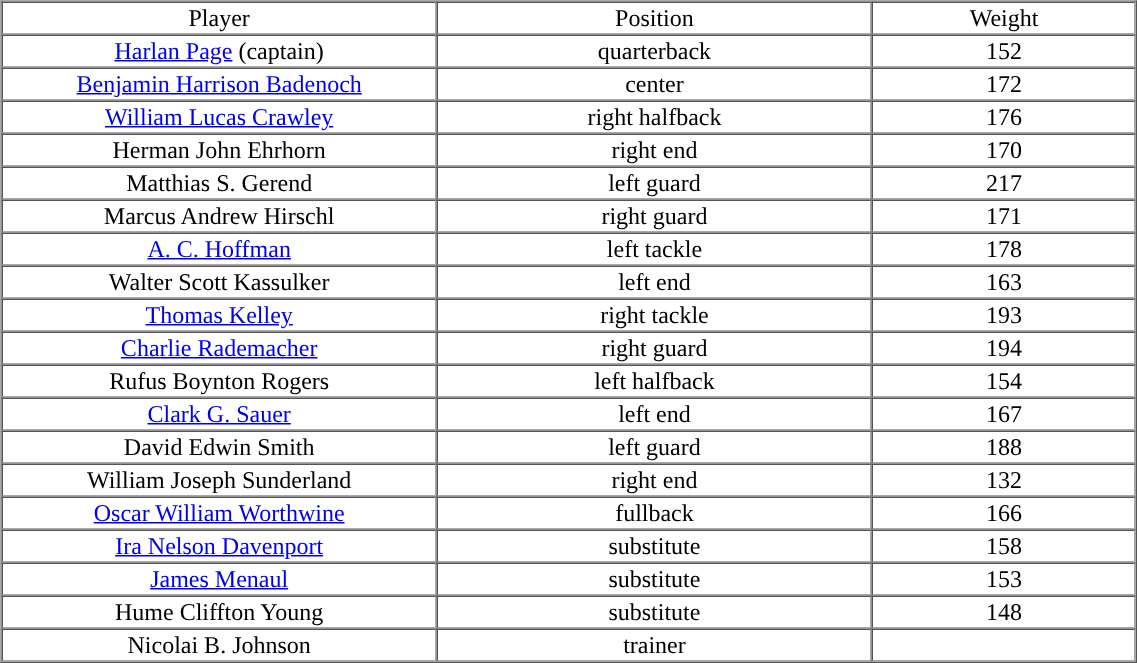<table cellpadding="1" border="1" cellspacing="0" width="60%" style="text-align:center;">
<tr>
<td>Player</td>
<td>Position</td>
<td>Weight</td>
</tr>
<tr align="center" bgcolor="">
<td><a href='#'>Harlan Page</a> (captain)</td>
<td>quarterback</td>
<td>152</td>
</tr>
<tr align="center" bgcolor="">
<td><a href='#'>Benjamin Harrison Badenoch</a></td>
<td>center</td>
<td>172</td>
</tr>
<tr align="center" bgcolor="">
<td><a href='#'>William Lucas Crawley</a></td>
<td>right halfback</td>
<td>176</td>
</tr>
<tr align="center" bgcolor="">
<td>Herman John Ehrhorn</td>
<td>right end</td>
<td>170</td>
</tr>
<tr align="center" bgcolor="">
<td width="250">Matthias S. Gerend</td>
<td width="250">left guard</td>
<td width="150">217</td>
</tr>
<tr align="center" bgcolor="">
<td>Marcus Andrew Hirschl</td>
<td>right guard</td>
<td>171</td>
</tr>
<tr align="center" bgcolor="">
<td><a href='#'>A. C. Hoffman</a></td>
<td>left tackle</td>
<td>178</td>
</tr>
<tr align="center" bgcolor="">
<td>Walter Scott Kassulker</td>
<td>left end</td>
<td>163</td>
</tr>
<tr align="center" bgcolor="">
<td><a href='#'>Thomas Kelley</a></td>
<td>right tackle</td>
<td>193</td>
</tr>
<tr align="center" bgcolor="">
<td><a href='#'>Charlie Rademacher</a></td>
<td>right guard</td>
<td>194</td>
</tr>
<tr align="center" bgcolor="">
<td>Rufus Boynton Rogers</td>
<td>left halfback</td>
<td>154</td>
</tr>
<tr align="center" bgcolor="">
<td><a href='#'>Clark G. Sauer</a></td>
<td>left end</td>
<td>167</td>
</tr>
<tr align="center" bgcolor="">
<td>David Edwin Smith</td>
<td>left guard</td>
<td>188</td>
</tr>
<tr align="center" bgcolor="">
<td>William Joseph Sunderland</td>
<td>right end</td>
<td>132</td>
</tr>
<tr align="center" bgcolor="">
<td><a href='#'>Oscar William Worthwine</a></td>
<td>fullback</td>
<td>166</td>
</tr>
<tr align="center" bgcolor="">
<td><a href='#'>Ira Nelson Davenport</a></td>
<td>substitute</td>
<td>158</td>
</tr>
<tr align="center" bgcolor="">
<td><a href='#'>James Menaul</a></td>
<td>substitute</td>
<td>153</td>
</tr>
<tr align="center" bgcolor="">
<td>Hume Cliffton Young</td>
<td>substitute</td>
<td>148</td>
</tr>
<tr align="center" bgcolor="">
<td>Nicolai B. Johnson</td>
<td>trainer</td>
<td></td>
</tr>
<tr align="center" bgcolor="">
</tr>
</table>
